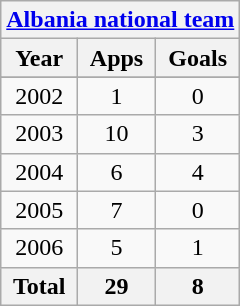<table class="wikitable" style="text-align:center">
<tr>
<th colspan=3><a href='#'>Albania national team</a></th>
</tr>
<tr>
<th>Year</th>
<th>Apps</th>
<th>Goals</th>
</tr>
<tr>
</tr>
<tr>
<td>2002</td>
<td>1</td>
<td>0</td>
</tr>
<tr>
<td>2003</td>
<td>10</td>
<td>3</td>
</tr>
<tr>
<td>2004</td>
<td>6</td>
<td>4</td>
</tr>
<tr>
<td>2005</td>
<td>7</td>
<td>0</td>
</tr>
<tr>
<td>2006</td>
<td>5</td>
<td>1</td>
</tr>
<tr>
<th>Total</th>
<th>29</th>
<th>8</th>
</tr>
</table>
